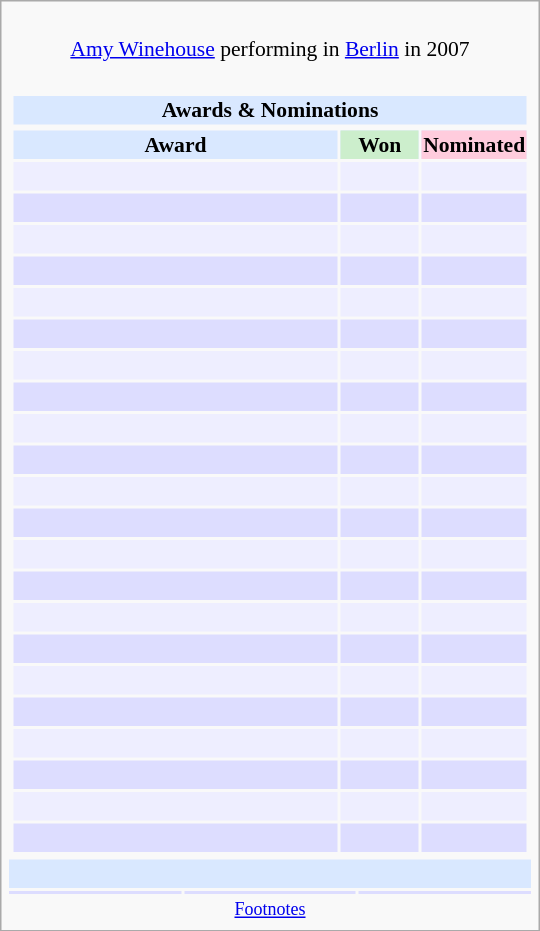<table class="infobox" style="width: 25em; text-align: left; font-size: 90%; vertical-align: middle;">
<tr>
<td colspan="3" style="text-align:center;"><br><a href='#'>Amy Winehouse</a> performing in <a href='#'>Berlin</a> in 2007</td>
</tr>
<tr>
<td colspan=3><br><table class="collapsible collapsed" width=100%>
<tr>
<th colspan=3 style="background-color: #D9E8FF; text-align: center;">Awards & Nominations</th>
</tr>
<tr>
</tr>
<tr bgcolor=#D9E8FF>
<td style="text-align:center;"><strong>Award</strong></td>
<td style="text-align:center;background: #cceecc;text-size:0.9em" width=50><strong>Won</strong></td>
<td style="text-align:center;background: #ffccdd;text-size:0.9em" width=50><strong>Nominated</strong></td>
</tr>
<tr bgcolor=#eeeeff>
<td align="center"><br></td>
<td></td>
<td></td>
</tr>
<tr bgcolor=#ddddff>
<td align="center"><br></td>
<td></td>
<td></td>
</tr>
<tr bgcolor=#eeeeff>
<td align="center"><br></td>
<td></td>
<td></td>
</tr>
<tr bgcolor=#ddddff>
<td align="center"><br></td>
<td></td>
<td></td>
</tr>
<tr bgcolor=#eeeeff>
<td align="center"><br></td>
<td></td>
<td></td>
</tr>
<tr bgcolor=#ddddff>
<td align="center"><br></td>
<td></td>
<td></td>
</tr>
<tr bgcolor=#eeeeff>
<td align="center"><br></td>
<td></td>
<td></td>
</tr>
<tr bgcolor=#ddddff>
<td align="center"><br></td>
<td></td>
<td></td>
</tr>
<tr bgcolor=#eeeeff>
<td align="center"><br></td>
<td></td>
<td></td>
</tr>
<tr bgcolor=#ddddff>
<td align="center"><br></td>
<td></td>
<td></td>
</tr>
<tr bgcolor=#eeeeff>
<td align="center"><br></td>
<td></td>
<td></td>
</tr>
<tr bgcolor=#ddddff>
<td align="center"><br></td>
<td></td>
<td></td>
</tr>
<tr bgcolor=#eeeeff>
<td align="center"><br></td>
<td></td>
<td></td>
</tr>
<tr bgcolor=#ddddff>
<td align="center"><br></td>
<td></td>
<td></td>
</tr>
<tr bgcolor=#eeeeff>
<td align="center"><br></td>
<td></td>
<td></td>
</tr>
<tr bgcolor=#ddddff>
<td align="center"><br></td>
<td></td>
<td></td>
</tr>
<tr bgcolor=#eeeeff>
<td align="center"><br></td>
<td></td>
<td></td>
</tr>
<tr bgcolor=#ddddff>
<td align="center"><br></td>
<td></td>
<td></td>
</tr>
<tr bgcolor=#eeeeff>
<td align="center"><br></td>
<td></td>
<td></td>
</tr>
<tr bgcolor=#ddddff>
<td align="center"><br></td>
<td></td>
<td></td>
</tr>
<tr bgcolor=#eeeeff>
<td align="center"><br></td>
<td></td>
<td></td>
</tr>
<tr bgcolor=#ddddff>
<td align="center"><br></td>
<td></td>
<td></td>
</tr>
</table>
</td>
</tr>
<tr bgcolor=#D9E8FF>
<td align="center" colspan="3"><br></td>
</tr>
<tr bgcolor=#ddddff>
<td></td>
<td></td>
<td></td>
</tr>
<tr bgcolor3=#D9E8FF>
<td colspan="3" style="font-size: smaller; text-align:center;"><a href='#'>Footnotes</a></td>
</tr>
</table>
